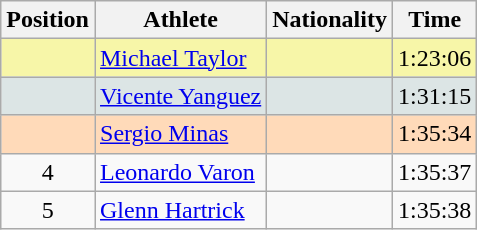<table class="wikitable sortable">
<tr>
<th>Position</th>
<th>Athlete</th>
<th>Nationality</th>
<th>Time</th>
</tr>
<tr bgcolor="#F7F6A8">
<td align=center></td>
<td><a href='#'>Michael Taylor</a></td>
<td></td>
<td>1:23:06</td>
</tr>
<tr bgcolor="#DCE5E5">
<td align=center></td>
<td><a href='#'>Vicente Yanguez</a></td>
<td></td>
<td>1:31:15</td>
</tr>
<tr bgcolor="#FFDAB9">
<td align=center></td>
<td><a href='#'>Sergio Minas</a></td>
<td></td>
<td>1:35:34</td>
</tr>
<tr>
<td align=center>4</td>
<td><a href='#'>Leonardo Varon</a></td>
<td></td>
<td>1:35:37</td>
</tr>
<tr>
<td align=center>5</td>
<td><a href='#'>Glenn Hartrick</a></td>
<td></td>
<td>1:35:38</td>
</tr>
</table>
